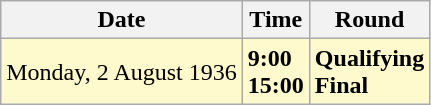<table class="wikitable">
<tr>
<th>Date</th>
<th>Time</th>
<th>Round</th>
</tr>
<tr style=background:lemonchiffon>
<td>Monday, 2 August 1936</td>
<td><strong>9:00</strong><br><strong>15:00</strong></td>
<td><strong>Qualifying</strong><br><strong>Final</strong></td>
</tr>
</table>
